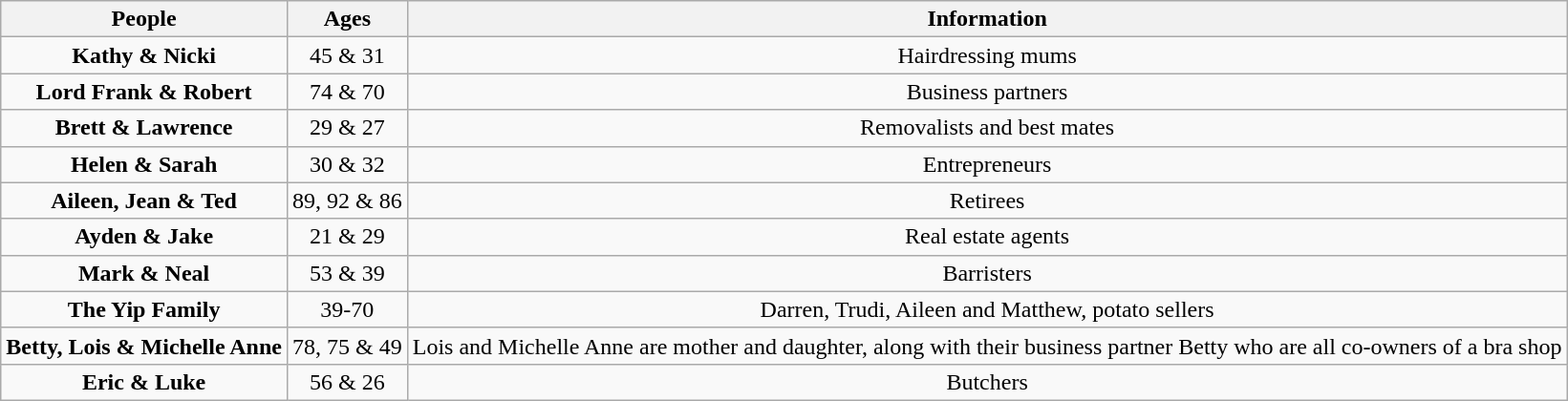<table class="wikitable sortable" style="text-align:center;">
<tr>
<th>People</th>
<th>Ages</th>
<th>Information</th>
</tr>
<tr>
<td><strong>Kathy & Nicki</strong></td>
<td>45 & 31</td>
<td>Hairdressing mums</td>
</tr>
<tr>
<td><strong>Lord Frank & Robert</strong></td>
<td>74 & 70</td>
<td>Business partners</td>
</tr>
<tr>
<td><strong>Brett & Lawrence</strong></td>
<td>29 & 27</td>
<td>Removalists and best mates</td>
</tr>
<tr>
<td><strong>Helen & Sarah</strong></td>
<td>30 & 32</td>
<td>Entrepreneurs</td>
</tr>
<tr>
<td><strong>Aileen, Jean & Ted</strong></td>
<td>89, 92 & 86</td>
<td>Retirees</td>
</tr>
<tr>
<td><strong>Ayden & Jake</strong></td>
<td>21 & 29</td>
<td>Real estate agents</td>
</tr>
<tr>
<td><strong>Mark & Neal</strong></td>
<td>53 & 39</td>
<td>Barristers</td>
</tr>
<tr>
<td><strong>The Yip Family</strong></td>
<td>39-70</td>
<td>Darren, Trudi, Aileen and Matthew, potato sellers</td>
</tr>
<tr>
<td><strong>Betty, Lois & Michelle Anne</strong></td>
<td>78, 75 & 49</td>
<td>Lois and Michelle Anne are mother and daughter, along with their business partner Betty who are all co-owners of a bra shop</td>
</tr>
<tr>
<td><strong>Eric & Luke</strong></td>
<td>56 & 26</td>
<td>Butchers</td>
</tr>
</table>
